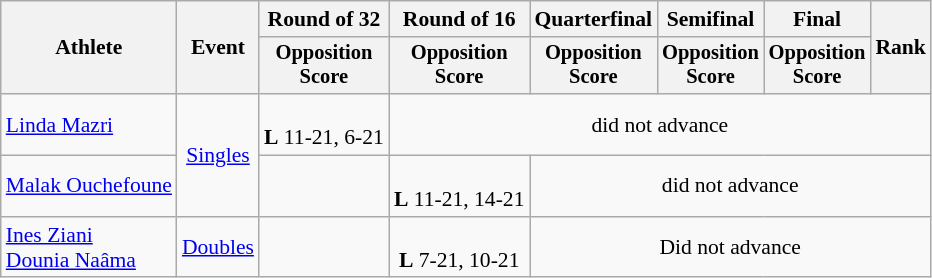<table class=wikitable style="font-size:90%">
<tr>
<th rowspan=2>Athlete</th>
<th rowspan=2>Event</th>
<th>Round of 32</th>
<th>Round of 16</th>
<th>Quarterfinal</th>
<th>Semifinal</th>
<th>Final</th>
<th rowspan="2">Rank</th>
</tr>
<tr style="font-size:95%">
<th>Opposition<br>Score</th>
<th>Opposition<br>Score</th>
<th>Opposition<br>Score</th>
<th>Opposition<br>Score</th>
<th>Opposition<br>Score</th>
</tr>
<tr align=center>
<td align=left><a href='#'>Linda Mazri</a></td>
<td rowspan="2"><a href='#'>Singles</a></td>
<td><br><strong>L</strong> 11-21, 6-21</td>
<td colspan=5>did not advance</td>
</tr>
<tr align=center>
<td align=left><a href='#'>Malak Ouchefoune</a></td>
<td></td>
<td><br><strong>L</strong> 11-21, 14-21</td>
<td colspan=4>did not advance</td>
</tr>
<tr align=center>
<td align=left><a href='#'>Ines Ziani</a><br><a href='#'>Dounia Naâma</a></td>
<td><a href='#'>Doubles</a></td>
<td></td>
<td><br><strong>L</strong> 7-21, 10-21</td>
<td colspan="4">Did not advance</td>
</tr>
</table>
